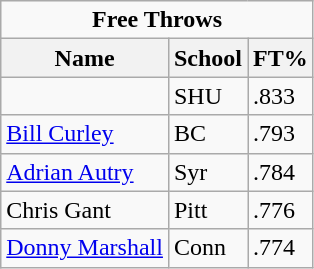<table class="wikitable">
<tr>
<td colspan=3 style="text-align:center;"><strong>Free Throws</strong></td>
</tr>
<tr>
<th>Name</th>
<th>School</th>
<th>FT%</th>
</tr>
<tr>
<td></td>
<td>SHU</td>
<td>.833</td>
</tr>
<tr>
<td><a href='#'>Bill Curley</a></td>
<td>BC</td>
<td>.793</td>
</tr>
<tr>
<td><a href='#'>Adrian Autry</a></td>
<td>Syr</td>
<td>.784</td>
</tr>
<tr>
<td>Chris Gant</td>
<td>Pitt</td>
<td>.776</td>
</tr>
<tr>
<td><a href='#'>Donny Marshall</a></td>
<td>Conn</td>
<td>.774</td>
</tr>
</table>
